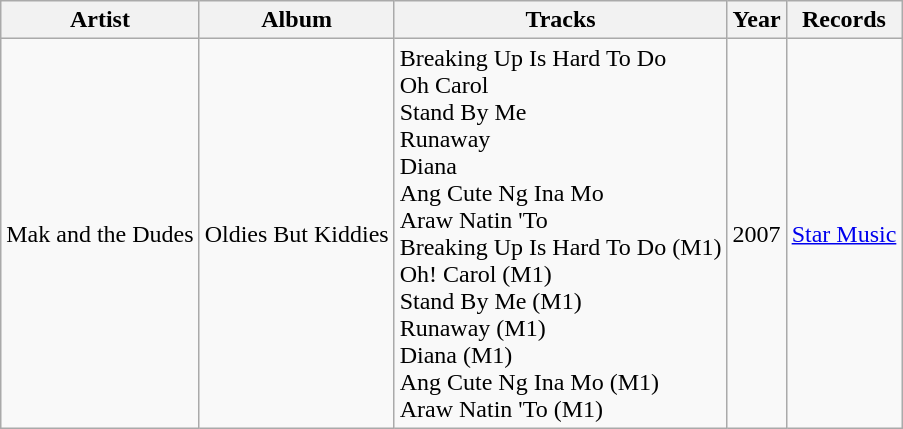<table class="wikitable">
<tr>
<th>Artist</th>
<th>Album</th>
<th>Tracks</th>
<th>Year</th>
<th>Records</th>
</tr>
<tr>
<td>Mak and the Dudes</td>
<td>Oldies But Kiddies</td>
<td>Breaking Up Is Hard To Do <br> Oh Carol <br> Stand By Me <br> Runaway <br> Diana <br> Ang Cute Ng Ina Mo <br> Araw Natin 'To <br> Breaking Up Is Hard To Do (M1) <br> Oh! Carol (M1) <br> Stand By Me (M1) <br> Runaway (M1) <br> Diana (M1) <br> Ang Cute Ng Ina Mo (M1) <br> Araw Natin 'To (M1)</td>
<td>2007</td>
<td><a href='#'>Star Music</a></td>
</tr>
</table>
